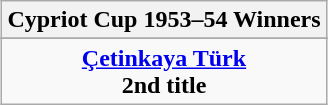<table class="wikitable" style="text-align:center;margin: 0 auto;">
<tr>
<th>Cypriot Cup 1953–54 Winners</th>
</tr>
<tr>
</tr>
<tr>
<td><strong><a href='#'>Çetinkaya Türk</a></strong><br><strong>2nd title</strong></td>
</tr>
</table>
